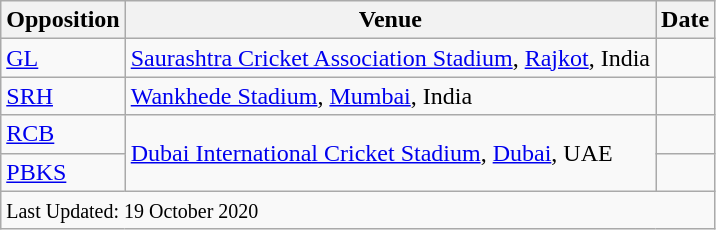<table class="wikitable">
<tr>
<th>Opposition</th>
<th>Venue</th>
<th>Date</th>
</tr>
<tr>
<td><a href='#'>GL</a></td>
<td><a href='#'>Saurashtra Cricket Association Stadium</a>, <a href='#'>Rajkot</a>, India</td>
<td></td>
</tr>
<tr>
<td><a href='#'>SRH</a></td>
<td><a href='#'>Wankhede Stadium</a>, <a href='#'>Mumbai</a>, India</td>
<td></td>
</tr>
<tr>
<td><a href='#'>RCB</a></td>
<td rowspan=2><a href='#'>Dubai International Cricket Stadium</a>, <a href='#'>Dubai</a>, UAE</td>
<td></td>
</tr>
<tr>
<td><a href='#'>PBKS</a></td>
<td></td>
</tr>
<tr class="sortbottom">
<td colspan="3"><small>Last Updated: 19 October 2020</small></td>
</tr>
</table>
